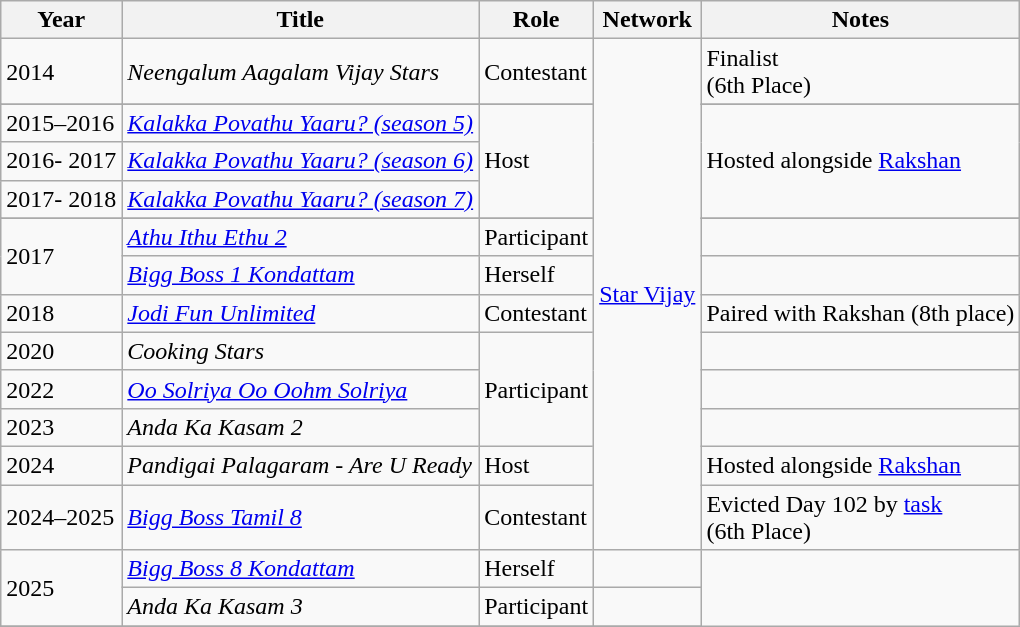<table class="wikitable sortable">
<tr>
<th>Year</th>
<th>Title</th>
<th>Role</th>
<th>Network</th>
<th>Notes</th>
</tr>
<tr>
<td>2014</td>
<td><em>Neengalum Aagalam Vijay Stars</em></td>
<td>Contestant</td>
<td rowspan="14"><a href='#'>Star Vijay</a></td>
<td>Finalist<br>(6th Place)</td>
</tr>
<tr>
</tr>
<tr>
<td>2015–2016</td>
<td><em><a href='#'>Kalakka Povathu Yaaru? (season 5)</a></em></td>
<td rowspan="3">Host</td>
<td rowspan="3">Hosted alongside <a href='#'>Rakshan</a></td>
</tr>
<tr>
<td>2016- 2017</td>
<td><em><a href='#'>Kalakka Povathu Yaaru? (season 6)</a></em></td>
</tr>
<tr>
<td>2017- 2018</td>
<td><em><a href='#'>Kalakka Povathu Yaaru? (season 7)</a></em></td>
</tr>
<tr>
</tr>
<tr>
<td rowspan="2">2017</td>
<td><em><a href='#'>Athu Ithu Ethu 2</a></em></td>
<td>Participant</td>
<td></td>
</tr>
<tr>
<td><em><a href='#'>Bigg Boss 1 Kondattam</a></em></td>
<td>Herself</td>
<td></td>
</tr>
<tr>
<td>2018</td>
<td><em><a href='#'>Jodi Fun Unlimited</a></em></td>
<td>Contestant</td>
<td>Paired with Rakshan (8th place)</td>
</tr>
<tr>
<td>2020</td>
<td><em>Cooking Stars</em></td>
<td rowspan="3">Participant</td>
<td></td>
</tr>
<tr>
<td>2022</td>
<td><em><a href='#'>Oo Solriya Oo Oohm Solriya</a></em></td>
<td></td>
</tr>
<tr>
<td>2023</td>
<td><em>Anda Ka Kasam 2</em></td>
<td></td>
</tr>
<tr>
<td>2024</td>
<td><em>Pandigai Palagaram - Are U Ready</em></td>
<td>Host</td>
<td>Hosted alongside <a href='#'>Rakshan</a></td>
</tr>
<tr>
<td>2024–2025</td>
<td><em><a href='#'>Bigg Boss Tamil 8</a></em></td>
<td>Contestant</td>
<td>Evicted Day 102 by <a href='#'>task</a><br>(6th Place) </td>
</tr>
<tr>
<td rowspan="2">2025</td>
<td><em><a href='#'>Bigg Boss 8 Kondattam</a></em></td>
<td>Herself</td>
<td></td>
</tr>
<tr>
<td><em>Anda Ka Kasam 3</em></td>
<td>Participant</td>
<td></td>
</tr>
<tr>
</tr>
</table>
